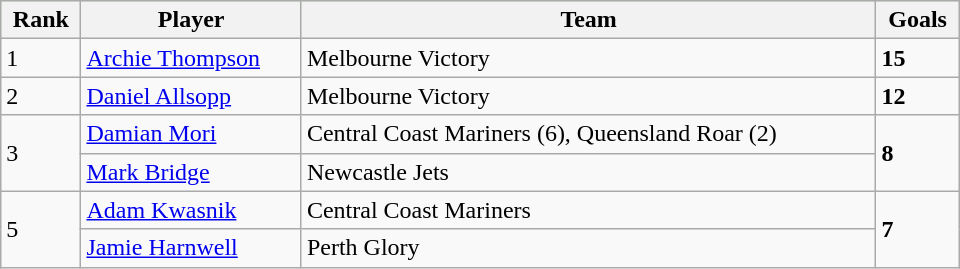<table class="wikitable sortable" style="width:640px;">
<tr style="background:#c0ffc0;">
<th>Rank</th>
<th>Player</th>
<th>Team</th>
<th>Goals</th>
</tr>
<tr>
<td>1</td>
<td style="text-align:left;"> <a href='#'>Archie Thompson</a></td>
<td>Melbourne Victory</td>
<td><strong>15</strong></td>
</tr>
<tr>
<td>2</td>
<td style="text-align:left;"> <a href='#'>Daniel Allsopp</a></td>
<td>Melbourne Victory</td>
<td><strong>12</strong></td>
</tr>
<tr>
<td rowspan="2">3</td>
<td style="text-align:left;"> <a href='#'>Damian Mori</a></td>
<td>Central Coast Mariners (6), Queensland Roar (2)</td>
<td rowspan="2"><strong>8</strong></td>
</tr>
<tr>
<td style="text-align:left;"> <a href='#'>Mark Bridge</a></td>
<td>Newcastle Jets</td>
</tr>
<tr>
<td rowspan="2">5</td>
<td style="text-align:left;"> <a href='#'>Adam Kwasnik</a></td>
<td>Central Coast Mariners</td>
<td rowspan="2"><strong>7</strong></td>
</tr>
<tr>
<td style="text-align:left;"> <a href='#'>Jamie Harnwell</a></td>
<td>Perth Glory</td>
</tr>
</table>
